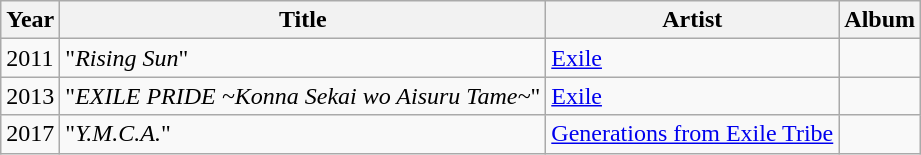<table class="wikitable">
<tr>
<th>Year</th>
<th>Title</th>
<th>Artist</th>
<th>Album</th>
</tr>
<tr>
<td>2011</td>
<td>"<em>Rising Sun</em>"</td>
<td><a href='#'>Exile</a></td>
<td></td>
</tr>
<tr>
<td>2013</td>
<td>"<em>EXILE PRIDE ~Konna Sekai wo Aisuru Tame~</em>"</td>
<td><a href='#'>Exile</a></td>
<td></td>
</tr>
<tr>
<td>2017</td>
<td>"<em>Y.M.C.A.</em>"</td>
<td><a href='#'>Generations from Exile Tribe</a></td>
<td></td>
</tr>
</table>
